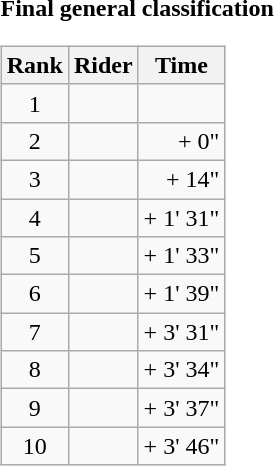<table>
<tr>
<td><strong>Final general classification</strong><br><table class="wikitable">
<tr>
<th scope="col">Rank</th>
<th scope="col">Rider</th>
<th scope="col">Time</th>
</tr>
<tr>
<td style="text-align:center;">1</td>
<td></td>
<td style="text-align:right;"></td>
</tr>
<tr>
<td style="text-align:center;">2</td>
<td></td>
<td style="text-align:right;">+ 0"</td>
</tr>
<tr>
<td style="text-align:center;">3</td>
<td></td>
<td style="text-align:right;">+ 14"</td>
</tr>
<tr>
<td style="text-align:center;">4</td>
<td></td>
<td style="text-align:right;">+ 1' 31"</td>
</tr>
<tr>
<td style="text-align:center;">5</td>
<td></td>
<td style="text-align:right;">+ 1' 33"</td>
</tr>
<tr>
<td style="text-align:center;">6</td>
<td></td>
<td style="text-align:right;">+ 1' 39"</td>
</tr>
<tr>
<td style="text-align:center;">7</td>
<td></td>
<td style="text-align:right;">+ 3' 31"</td>
</tr>
<tr>
<td style="text-align:center;">8</td>
<td></td>
<td style="text-align:right;">+ 3' 34"</td>
</tr>
<tr>
<td style="text-align:center;">9</td>
<td></td>
<td style="text-align:right;">+ 3' 37"</td>
</tr>
<tr>
<td style="text-align:center;">10</td>
<td></td>
<td style="text-align:right;">+ 3' 46"</td>
</tr>
</table>
</td>
</tr>
</table>
